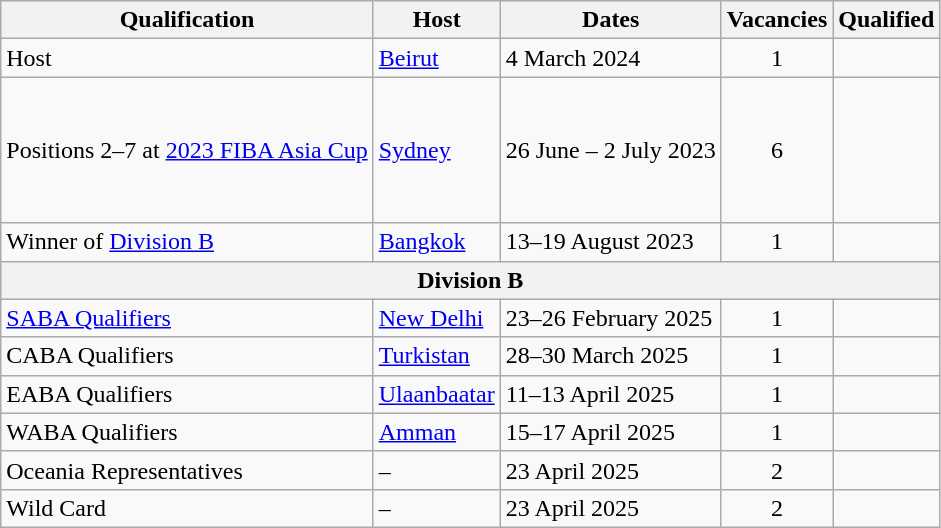<table class="wikitable">
<tr>
<th>Qualification</th>
<th>Host</th>
<th>Dates</th>
<th>Vacancies</th>
<th>Qualified</th>
</tr>
<tr>
<td>Host</td>
<td> <a href='#'>Beirut</a></td>
<td>4 March 2024</td>
<td align=center>1</td>
<td></td>
</tr>
<tr>
<td>Positions 2–7 at <a href='#'>2023 FIBA Asia Cup</a></td>
<td> <a href='#'>Sydney</a></td>
<td>26 June – 2 July 2023</td>
<td align=center>6</td>
<td><br><br><br><br><br></td>
</tr>
<tr>
<td>Winner of <a href='#'>Division B</a></td>
<td> <a href='#'>Bangkok</a></td>
<td>13–19 August 2023</td>
<td align=center>1</td>
<td></td>
</tr>
<tr bgcolor="#DDDDDD">
<th colspan=5 style="text-align:center">Division B</th>
</tr>
<tr>
<td><a href='#'>SABA Qualifiers</a></td>
<td> <a href='#'>New Delhi</a></td>
<td>23–26 February 2025</td>
<td align=center>1</td>
<td></td>
</tr>
<tr>
<td>CABA Qualifiers</td>
<td> <a href='#'>Turkistan</a></td>
<td>28–30 March 2025</td>
<td align=center>1</td>
<td></td>
</tr>
<tr>
<td>EABA Qualifiers</td>
<td> <a href='#'>Ulaanbaatar</a></td>
<td>11–13 April 2025</td>
<td align=center>1</td>
<td></td>
</tr>
<tr>
<td>WABA Qualifiers</td>
<td> <a href='#'>Amman</a></td>
<td>15–17 April 2025</td>
<td align=center>1</td>
<td></td>
</tr>
<tr>
<td>Oceania Representatives</td>
<td>–</td>
<td>23 April 2025</td>
<td align=center>2</td>
<td><br></td>
</tr>
<tr>
<td>Wild Card</td>
<td>–</td>
<td>23 April 2025</td>
<td align=center>2</td>
<td><br></td>
</tr>
</table>
